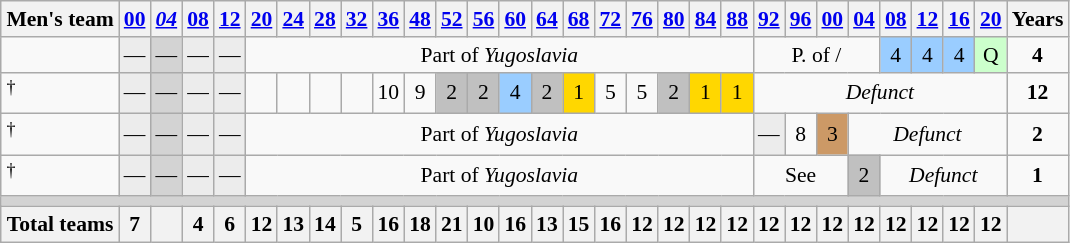<table class="wikitable" style="text-align: center; font-size: 90%; margin-left: 1em;">
<tr>
<th>Men's team</th>
<th><a href='#'>00</a></th>
<th><em><a href='#'>04</a></em></th>
<th><a href='#'>08</a></th>
<th><a href='#'>12</a></th>
<th><a href='#'>20</a></th>
<th><a href='#'>24</a></th>
<th><a href='#'>28</a></th>
<th><a href='#'>32</a></th>
<th><a href='#'>36</a></th>
<th><a href='#'>48</a></th>
<th><a href='#'>52</a></th>
<th><a href='#'>56</a></th>
<th><a href='#'>60</a></th>
<th><a href='#'>64</a></th>
<th><a href='#'>68</a></th>
<th><a href='#'>72</a></th>
<th><a href='#'>76</a></th>
<th><a href='#'>80</a></th>
<th><a href='#'>84</a></th>
<th><a href='#'>88</a></th>
<th><a href='#'>92</a></th>
<th><a href='#'>96</a></th>
<th><a href='#'>00</a></th>
<th><a href='#'>04</a></th>
<th><a href='#'>08</a></th>
<th><a href='#'>12</a></th>
<th><a href='#'>16</a></th>
<th><a href='#'>20</a></th>
<th>Years</th>
</tr>
<tr>
<td style="text-align: left;"></td>
<td style="background-color: #ececec;">—</td>
<td style="background-color: lightgray;">—</td>
<td style="background-color: #ececec;">—</td>
<td style="background-color: #ececec;">—</td>
<td colspan="16">Part of <em>Yugoslavia</em></td>
<td colspan="4">P. of <em></em> / <em></em></td>
<td style="background-color: #9acdff;">4</td>
<td style="background-color: #9acdff;">4</td>
<td style="background-color: #9acdff;">4</td>
<td style="background-color: #ccffcc;">Q</td>
<td><strong>4</strong></td>
</tr>
<tr>
<td style="text-align: left;"><em></em><sup>†</sup></td>
<td style="background-color: #ececec;">—</td>
<td style="background-color: lightgray;">—</td>
<td style="background-color: #ececec;">—</td>
<td style="background-color: #ececec;">—</td>
<td></td>
<td></td>
<td></td>
<td></td>
<td>10</td>
<td>9</td>
<td style="background-color: silver;">2</td>
<td style="background-color: silver;">2</td>
<td style="background-color: #9acdff;">4</td>
<td style="background-color: silver;">2</td>
<td style="background-color: gold;">1</td>
<td>5</td>
<td>5</td>
<td style="background-color: silver;">2</td>
<td style="background-color: gold;">1</td>
<td style="background-color: gold;">1</td>
<td colspan="8"><em>Defunct</em></td>
<td><strong>12</strong></td>
</tr>
<tr>
<td style="text-align: left;"><em></em><sup>†</sup></td>
<td style="background-color: #ececec;">—</td>
<td style="background-color: lightgray;">—</td>
<td style="background-color: #ececec;">—</td>
<td style="background-color: #ececec;">—</td>
<td colspan="16">Part of <em>Yugoslavia</em></td>
<td style="background-color: #ececec;">—</td>
<td>8</td>
<td style="background-color: #cc9966;">3</td>
<td colspan="5"><em>Defunct</em></td>
<td><strong>2</strong></td>
</tr>
<tr>
<td style="text-align: left;"><em></em><sup>†</sup></td>
<td style="background-color: #ececec;">—</td>
<td style="background-color: lightgray;">—</td>
<td style="background-color: #ececec;">—</td>
<td style="background-color: #ececec;">—</td>
<td colspan="16">Part of <em>Yugoslavia</em></td>
<td colspan="3">See <em></em></td>
<td style="background-color: silver;">2</td>
<td colspan="4"><em>Defunct</em></td>
<td><strong>1</strong></td>
</tr>
<tr style="background-color: lightgrey;">
<td colspan="30"></td>
</tr>
<tr>
<th>Total teams</th>
<th>7</th>
<th></th>
<th>4</th>
<th>6</th>
<th>12</th>
<th>13</th>
<th>14</th>
<th>5</th>
<th>16</th>
<th>18</th>
<th>21</th>
<th>10</th>
<th>16</th>
<th>13</th>
<th>15</th>
<th>16</th>
<th>12</th>
<th>12</th>
<th>12</th>
<th>12</th>
<th>12</th>
<th>12</th>
<th>12</th>
<th>12</th>
<th>12</th>
<th>12</th>
<th>12</th>
<th>12</th>
<th></th>
</tr>
</table>
